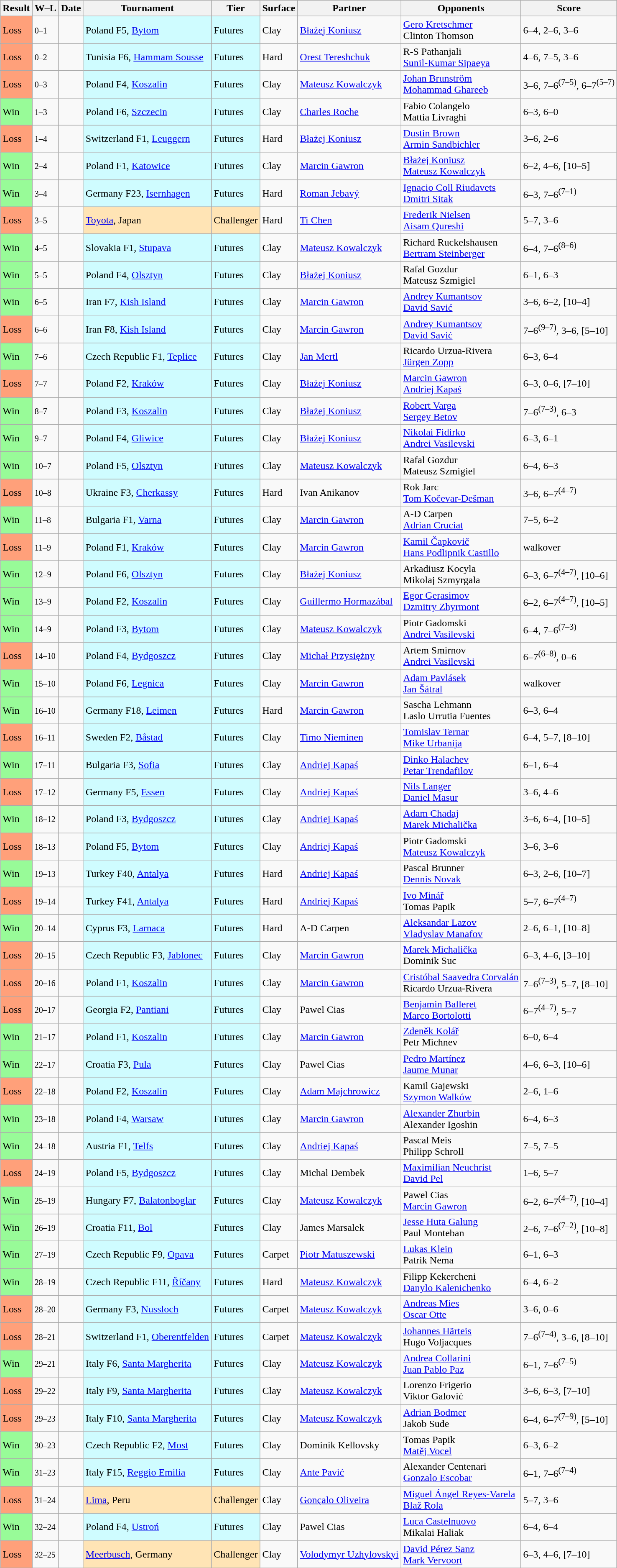<table class="sortable wikitable">
<tr>
<th>Result</th>
<th class="unsortable">W–L</th>
<th>Date</th>
<th>Tournament</th>
<th>Tier</th>
<th>Surface</th>
<th>Partner</th>
<th>Opponents</th>
<th class="unsortable">Score</th>
</tr>
<tr>
<td bgcolor=FFA07A>Loss</td>
<td><small>0–1</small></td>
<td></td>
<td style="background:#cffcff;">Poland F5, <a href='#'>Bytom</a></td>
<td style="background:#cffcff;">Futures</td>
<td>Clay</td>
<td> <a href='#'>Błażej Koniusz</a></td>
<td> <a href='#'>Gero Kretschmer</a> <br>  Clinton Thomson</td>
<td>6–4, 2–6, 3–6</td>
</tr>
<tr>
<td bgcolor=FFA07A>Loss</td>
<td><small>0–2</small></td>
<td></td>
<td style="background:#cffcff;">Tunisia F6, <a href='#'>Hammam Sousse</a></td>
<td style="background:#cffcff;">Futures</td>
<td>Hard</td>
<td> <a href='#'>Orest Tereshchuk</a></td>
<td> R-S Pathanjali <br>  <a href='#'>Sunil-Kumar Sipaeya</a></td>
<td>4–6, 7–5, 3–6</td>
</tr>
<tr>
<td bgcolor=FFA07A>Loss</td>
<td><small>0–3</small></td>
<td></td>
<td style="background:#cffcff;">Poland F4, <a href='#'>Koszalin</a></td>
<td style="background:#cffcff;">Futures</td>
<td>Clay</td>
<td> <a href='#'>Mateusz Kowalczyk</a></td>
<td> <a href='#'>Johan Brunström</a> <br>  <a href='#'>Mohammad Ghareeb</a></td>
<td>3–6, 7–6<sup>(7–5)</sup>, 6–7<sup>(5–7)</sup></td>
</tr>
<tr>
<td bgcolor=98FB98>Win</td>
<td><small>1–3</small></td>
<td></td>
<td style="background:#cffcff;">Poland F6, <a href='#'>Szczecin</a></td>
<td style="background:#cffcff;">Futures</td>
<td>Clay</td>
<td> <a href='#'>Charles Roche</a></td>
<td> Fabio Colangelo <br>  Mattia Livraghi</td>
<td>6–3, 6–0</td>
</tr>
<tr>
<td bgcolor=FFA07A>Loss</td>
<td><small>1–4</small></td>
<td></td>
<td style="background:#cffcff;">Switzerland F1, <a href='#'>Leuggern</a></td>
<td style="background:#cffcff;">Futures</td>
<td>Hard</td>
<td> <a href='#'>Błażej Koniusz</a></td>
<td> <a href='#'>Dustin Brown</a> <br>  <a href='#'>Armin Sandbichler</a></td>
<td>3–6, 2–6</td>
</tr>
<tr>
<td bgcolor=98FB98>Win</td>
<td><small>2–4</small></td>
<td></td>
<td style="background:#cffcff;">Poland F1, <a href='#'>Katowice</a></td>
<td style="background:#cffcff;">Futures</td>
<td>Clay</td>
<td> <a href='#'>Marcin Gawron</a></td>
<td> <a href='#'>Błażej Koniusz</a> <br>  <a href='#'>Mateusz Kowalczyk</a></td>
<td>6–2, 4–6, [10–5]</td>
</tr>
<tr>
<td bgcolor=98FB98>Win</td>
<td><small>3–4</small></td>
<td></td>
<td style="background:#cffcff;">Germany F23, <a href='#'>Isernhagen</a></td>
<td style="background:#cffcff;">Futures</td>
<td>Hard</td>
<td> <a href='#'>Roman Jebavý</a></td>
<td> <a href='#'>Ignacio Coll Riudavets</a> <br>  <a href='#'>Dmitri Sitak</a></td>
<td>6–3, 7–6<sup>(7–1)</sup></td>
</tr>
<tr>
<td bgcolor=FFA07A>Loss</td>
<td><small>3–5</small></td>
<td></td>
<td style="background:moccasin;"><a href='#'>Toyota</a>, Japan</td>
<td style="background:moccasin;">Challenger</td>
<td>Hard</td>
<td> <a href='#'>Ti Chen</a></td>
<td> <a href='#'>Frederik Nielsen</a> <br>  <a href='#'>Aisam Qureshi</a></td>
<td>5–7, 3–6</td>
</tr>
<tr>
<td bgcolor=98FB98>Win</td>
<td><small>4–5</small></td>
<td></td>
<td style="background:#cffcff;">Slovakia F1, <a href='#'>Stupava</a></td>
<td style="background:#cffcff;">Futures</td>
<td>Clay</td>
<td> <a href='#'>Mateusz Kowalczyk</a></td>
<td> Richard Ruckelshausen <br>  <a href='#'>Bertram Steinberger</a></td>
<td>6–4, 7–6<sup>(8–6)</sup></td>
</tr>
<tr>
<td bgcolor=98FB98>Win</td>
<td><small>5–5</small></td>
<td></td>
<td style="background:#cffcff;">Poland F4, <a href='#'>Olsztyn</a></td>
<td style="background:#cffcff;">Futures</td>
<td>Clay</td>
<td> <a href='#'>Błażej Koniusz</a></td>
<td> Rafal Gozdur <br>  Mateusz Szmigiel</td>
<td>6–1, 6–3</td>
</tr>
<tr>
<td bgcolor=98FB98>Win</td>
<td><small>6–5</small></td>
<td></td>
<td style="background:#cffcff;">Iran F7, <a href='#'>Kish Island</a></td>
<td style="background:#cffcff;">Futures</td>
<td>Clay</td>
<td> <a href='#'>Marcin Gawron</a></td>
<td> <a href='#'>Andrey Kumantsov</a> <br>  <a href='#'>David Savić</a></td>
<td>3–6, 6–2, [10–4]</td>
</tr>
<tr>
<td bgcolor=FFA07A>Loss</td>
<td><small>6–6</small></td>
<td></td>
<td style="background:#cffcff;">Iran F8, <a href='#'>Kish Island</a></td>
<td style="background:#cffcff;">Futures</td>
<td>Clay</td>
<td> <a href='#'>Marcin Gawron</a></td>
<td> <a href='#'>Andrey Kumantsov</a> <br>  <a href='#'>David Savić</a></td>
<td>7–6<sup>(9–7)</sup>, 3–6, [5–10]</td>
</tr>
<tr>
<td bgcolor=98FB98>Win</td>
<td><small>7–6</small></td>
<td></td>
<td style="background:#cffcff;">Czech Republic F1, <a href='#'>Teplice</a></td>
<td style="background:#cffcff;">Futures</td>
<td>Clay</td>
<td> <a href='#'>Jan Mertl</a></td>
<td> Ricardo Urzua-Rivera <br>  <a href='#'>Jürgen Zopp</a></td>
<td>6–3, 6–4</td>
</tr>
<tr>
<td bgcolor=FFA07A>Loss</td>
<td><small>7–7</small></td>
<td></td>
<td style="background:#cffcff;">Poland F2, <a href='#'>Kraków</a></td>
<td style="background:#cffcff;">Futures</td>
<td>Clay</td>
<td> <a href='#'>Błażej Koniusz</a></td>
<td> <a href='#'>Marcin Gawron</a> <br>  <a href='#'>Andriej Kapaś</a></td>
<td>6–3, 0–6, [7–10]</td>
</tr>
<tr>
<td bgcolor=98FB98>Win</td>
<td><small>8–7</small></td>
<td></td>
<td style="background:#cffcff;">Poland F3, <a href='#'>Koszalin</a></td>
<td style="background:#cffcff;">Futures</td>
<td>Clay</td>
<td> <a href='#'>Błażej Koniusz</a></td>
<td> <a href='#'>Robert Varga</a> <br>  <a href='#'>Sergey Betov</a></td>
<td>7–6<sup>(7–3)</sup>, 6–3</td>
</tr>
<tr>
<td bgcolor=98FB98>Win</td>
<td><small>9–7</small></td>
<td></td>
<td style="background:#cffcff;">Poland F4, <a href='#'>Gliwice</a></td>
<td style="background:#cffcff;">Futures</td>
<td>Clay</td>
<td> <a href='#'>Błażej Koniusz</a></td>
<td> <a href='#'>Nikolai Fidirko</a> <br>  <a href='#'>Andrei Vasilevski</a></td>
<td>6–3, 6–1</td>
</tr>
<tr>
<td bgcolor=98FB98>Win</td>
<td><small>10–7</small></td>
<td></td>
<td style="background:#cffcff;">Poland F5, <a href='#'>Olsztyn</a></td>
<td style="background:#cffcff;">Futures</td>
<td>Clay</td>
<td> <a href='#'>Mateusz Kowalczyk</a></td>
<td> Rafal Gozdur <br>  Mateusz Szmigiel</td>
<td>6–4, 6–3</td>
</tr>
<tr>
<td bgcolor=FFA07A>Loss</td>
<td><small>10–8</small></td>
<td></td>
<td style="background:#cffcff;">Ukraine F3, <a href='#'>Cherkassy</a></td>
<td style="background:#cffcff;">Futures</td>
<td>Hard</td>
<td> Ivan Anikanov</td>
<td> Rok Jarc <br>  <a href='#'>Tom Kočevar-Dešman</a></td>
<td>3–6, 6–7<sup>(4–7)</sup></td>
</tr>
<tr>
<td bgcolor=98FB98>Win</td>
<td><small>11–8</small></td>
<td></td>
<td style="background:#cffcff;">Bulgaria F1, <a href='#'>Varna</a></td>
<td style="background:#cffcff;">Futures</td>
<td>Clay</td>
<td> <a href='#'>Marcin Gawron</a></td>
<td> A-D Carpen <br>  <a href='#'>Adrian Cruciat</a></td>
<td>7–5, 6–2</td>
</tr>
<tr>
<td bgcolor=FFA07A>Loss</td>
<td><small>11–9</small></td>
<td></td>
<td style="background:#cffcff;">Poland F1, <a href='#'>Kraków</a></td>
<td style="background:#cffcff;">Futures</td>
<td>Clay</td>
<td> <a href='#'>Marcin Gawron</a></td>
<td> <a href='#'>Kamil Čapkovič</a> <br>  <a href='#'>Hans Podlipnik Castillo</a></td>
<td>walkover</td>
</tr>
<tr>
<td bgcolor=98FB98>Win</td>
<td><small>12–9</small></td>
<td></td>
<td style="background:#cffcff;">Poland F6, <a href='#'>Olsztyn</a></td>
<td style="background:#cffcff;">Futures</td>
<td>Clay</td>
<td> <a href='#'>Błażej Koniusz</a></td>
<td> Arkadiusz Kocyla <br>  Mikolaj Szmyrgala</td>
<td>6–3, 6–7<sup>(4–7)</sup>, [10–6]</td>
</tr>
<tr>
<td bgcolor=98FB98>Win</td>
<td><small>13–9</small></td>
<td></td>
<td style="background:#cffcff;">Poland F2, <a href='#'>Koszalin</a></td>
<td style="background:#cffcff;">Futures</td>
<td>Clay</td>
<td> <a href='#'>Guillermo Hormazábal</a></td>
<td> <a href='#'>Egor Gerasimov</a> <br>  <a href='#'>Dzmitry Zhyrmont</a></td>
<td>6–2, 6–7<sup>(4–7)</sup>, [10–5]</td>
</tr>
<tr>
<td bgcolor=98FB98>Win</td>
<td><small>14–9</small></td>
<td></td>
<td style="background:#cffcff;">Poland F3, <a href='#'>Bytom</a></td>
<td style="background:#cffcff;">Futures</td>
<td>Clay</td>
<td> <a href='#'>Mateusz Kowalczyk</a></td>
<td> Piotr Gadomski <br>  <a href='#'>Andrei Vasilevski</a></td>
<td>6–4, 7–6<sup>(7–3)</sup></td>
</tr>
<tr>
<td bgcolor=FFA07A>Loss</td>
<td><small>14–10</small></td>
<td></td>
<td style="background:#cffcff;">Poland F4, <a href='#'>Bydgoszcz</a></td>
<td style="background:#cffcff;">Futures</td>
<td>Clay</td>
<td> <a href='#'>Michał Przysiężny</a></td>
<td> Artem Smirnov <br>  <a href='#'>Andrei Vasilevski</a></td>
<td>6–7<sup>(6–8)</sup>, 0–6</td>
</tr>
<tr>
<td bgcolor=98FB98>Win</td>
<td><small>15–10</small></td>
<td></td>
<td style="background:#cffcff;">Poland F6, <a href='#'>Legnica</a></td>
<td style="background:#cffcff;">Futures</td>
<td>Clay</td>
<td> <a href='#'>Marcin Gawron</a></td>
<td> <a href='#'>Adam Pavlásek</a> <br>  <a href='#'>Jan Šátral</a></td>
<td>walkover</td>
</tr>
<tr>
<td bgcolor=98FB98>Win</td>
<td><small>16–10</small></td>
<td></td>
<td style="background:#cffcff;">Germany F18, <a href='#'>Leimen</a></td>
<td style="background:#cffcff;">Futures</td>
<td>Hard</td>
<td> <a href='#'>Marcin Gawron</a></td>
<td> Sascha Lehmann <br>  Laslo Urrutia Fuentes</td>
<td>6–3, 6–4</td>
</tr>
<tr>
<td bgcolor=FFA07A>Loss</td>
<td><small>16–11</small></td>
<td></td>
<td style="background:#cffcff;">Sweden F2, <a href='#'>Båstad</a></td>
<td style="background:#cffcff;">Futures</td>
<td>Clay</td>
<td> <a href='#'>Timo Nieminen</a></td>
<td> <a href='#'>Tomislav Ternar</a> <br>  <a href='#'>Mike Urbanija</a></td>
<td>6–4, 5–7, [8–10]</td>
</tr>
<tr>
<td bgcolor=98FB98>Win</td>
<td><small>17–11</small></td>
<td></td>
<td style="background:#cffcff;">Bulgaria F3, <a href='#'>Sofia</a></td>
<td style="background:#cffcff;">Futures</td>
<td>Clay</td>
<td> <a href='#'>Andriej Kapaś</a></td>
<td> <a href='#'>Dinko Halachev</a> <br>  <a href='#'>Petar Trendafilov</a></td>
<td>6–1, 6–4</td>
</tr>
<tr>
<td bgcolor=FFA07A>Loss</td>
<td><small>17–12</small></td>
<td></td>
<td style="background:#cffcff;">Germany F5, <a href='#'>Essen</a></td>
<td style="background:#cffcff;">Futures</td>
<td>Clay</td>
<td> <a href='#'>Andriej Kapaś</a></td>
<td> <a href='#'>Nils Langer</a> <br>  <a href='#'>Daniel Masur</a></td>
<td>3–6, 4–6</td>
</tr>
<tr>
<td bgcolor=98FB98>Win</td>
<td><small>18–12</small></td>
<td></td>
<td style="background:#cffcff;">Poland F3, <a href='#'>Bydgoszcz</a></td>
<td style="background:#cffcff;">Futures</td>
<td>Clay</td>
<td> <a href='#'>Andriej Kapaś</a></td>
<td> <a href='#'>Adam Chadaj</a> <br>  <a href='#'>Marek Michalička</a></td>
<td>3–6, 6–4, [10–5]</td>
</tr>
<tr>
<td bgcolor=FFA07A>Loss</td>
<td><small>18–13</small></td>
<td></td>
<td style="background:#cffcff;">Poland F5, <a href='#'>Bytom</a></td>
<td style="background:#cffcff;">Futures</td>
<td>Clay</td>
<td> <a href='#'>Andriej Kapaś</a></td>
<td> Piotr Gadomski <br>  <a href='#'>Mateusz Kowalczyk</a></td>
<td>3–6, 3–6</td>
</tr>
<tr>
<td bgcolor=98FB98>Win</td>
<td><small>19–13</small></td>
<td></td>
<td style="background:#cffcff;">Turkey F40, <a href='#'>Antalya</a></td>
<td style="background:#cffcff;">Futures</td>
<td>Hard</td>
<td> <a href='#'>Andriej Kapaś</a></td>
<td> Pascal Brunner <br>  <a href='#'>Dennis Novak</a></td>
<td>6–3, 2–6, [10–7]</td>
</tr>
<tr>
<td bgcolor=FFA07A>Loss</td>
<td><small>19–14</small></td>
<td></td>
<td style="background:#cffcff;">Turkey F41, <a href='#'>Antalya</a></td>
<td style="background:#cffcff;">Futures</td>
<td>Hard</td>
<td> <a href='#'>Andriej Kapaś</a></td>
<td> <a href='#'>Ivo Minář</a> <br>  Tomas Papik</td>
<td>5–7, 6–7<sup>(4–7)</sup></td>
</tr>
<tr>
<td bgcolor=98FB98>Win</td>
<td><small>20–14</small></td>
<td></td>
<td style="background:#cffcff;">Cyprus F3, <a href='#'>Larnaca</a></td>
<td style="background:#cffcff;">Futures</td>
<td>Hard</td>
<td> A-D Carpen</td>
<td> <a href='#'>Aleksandar Lazov</a> <br>  <a href='#'>Vladyslav Manafov</a></td>
<td>2–6, 6–1, [10–8]</td>
</tr>
<tr>
<td bgcolor=FFA07A>Loss</td>
<td><small>20–15</small></td>
<td></td>
<td style="background:#cffcff;">Czech Republic F3, <a href='#'>Jablonec</a></td>
<td style="background:#cffcff;">Futures</td>
<td>Clay</td>
<td> <a href='#'>Marcin Gawron</a></td>
<td> <a href='#'>Marek Michalička</a> <br>  Dominik Suc</td>
<td>6–3, 4–6, [3–10]</td>
</tr>
<tr>
<td bgcolor=FFA07A>Loss</td>
<td><small>20–16</small></td>
<td></td>
<td style="background:#cffcff;">Poland F1, <a href='#'>Koszalin</a></td>
<td style="background:#cffcff;">Futures</td>
<td>Clay</td>
<td> <a href='#'>Marcin Gawron</a></td>
<td> <a href='#'>Cristóbal Saavedra Corvalán</a> <br>  Ricardo Urzua-Rivera</td>
<td>7–6<sup>(7–3)</sup>, 5–7, [8–10]</td>
</tr>
<tr>
<td bgcolor=FFA07A>Loss</td>
<td><small>20–17</small></td>
<td></td>
<td style="background:#cffcff;">Georgia F2, <a href='#'>Pantiani</a></td>
<td style="background:#cffcff;">Futures</td>
<td>Clay</td>
<td> Pawel Cias</td>
<td> <a href='#'>Benjamin Balleret</a> <br>  <a href='#'>Marco Bortolotti</a></td>
<td>6–7<sup>(4–7)</sup>, 5–7</td>
</tr>
<tr>
<td bgcolor=98FB98>Win</td>
<td><small>21–17</small></td>
<td></td>
<td style="background:#cffcff;">Poland F1, <a href='#'>Koszalin</a></td>
<td style="background:#cffcff;">Futures</td>
<td>Clay</td>
<td> <a href='#'>Marcin Gawron</a></td>
<td> <a href='#'>Zdeněk Kolář</a> <br>  Petr Michnev</td>
<td>6–0, 6–4</td>
</tr>
<tr>
<td bgcolor=98FB98>Win</td>
<td><small>22–17</small></td>
<td></td>
<td style="background:#cffcff;">Croatia F3, <a href='#'>Pula</a></td>
<td style="background:#cffcff;">Futures</td>
<td>Clay</td>
<td> Pawel Cias</td>
<td> <a href='#'>Pedro Martínez</a> <br>  <a href='#'>Jaume Munar</a></td>
<td>4–6, 6–3, [10–6]</td>
</tr>
<tr>
<td bgcolor=FFA07A>Loss</td>
<td><small>22–18</small></td>
<td></td>
<td style="background:#cffcff;">Poland F2, <a href='#'>Koszalin</a></td>
<td style="background:#cffcff;">Futures</td>
<td>Clay</td>
<td> <a href='#'>Adam Majchrowicz</a></td>
<td> Kamil Gajewski <br>  <a href='#'>Szymon Walków</a></td>
<td>2–6, 1–6</td>
</tr>
<tr>
<td bgcolor=98FB98>Win</td>
<td><small>23–18</small></td>
<td></td>
<td style="background:#cffcff;">Poland F4, <a href='#'>Warsaw</a></td>
<td style="background:#cffcff;">Futures</td>
<td>Clay</td>
<td> <a href='#'>Marcin Gawron</a></td>
<td> <a href='#'>Alexander Zhurbin</a> <br>  Alexander Igoshin</td>
<td>6–4, 6–3</td>
</tr>
<tr>
<td bgcolor=98FB98>Win</td>
<td><small>24–18</small></td>
<td></td>
<td style="background:#cffcff;">Austria F1, <a href='#'>Telfs</a></td>
<td style="background:#cffcff;">Futures</td>
<td>Clay</td>
<td> <a href='#'>Andriej Kapaś</a></td>
<td> Pascal Meis <br>  Philipp Schroll</td>
<td>7–5, 7–5</td>
</tr>
<tr>
<td bgcolor=FFA07A>Loss</td>
<td><small>24–19</small></td>
<td></td>
<td style="background:#cffcff;">Poland F5, <a href='#'>Bydgoszcz</a></td>
<td style="background:#cffcff;">Futures</td>
<td>Clay</td>
<td> Michal Dembek</td>
<td> <a href='#'>Maximilian Neuchrist</a> <br>  <a href='#'>David Pel</a></td>
<td>1–6, 5–7</td>
</tr>
<tr>
<td bgcolor=98FB98>Win</td>
<td><small>25–19</small></td>
<td></td>
<td style="background:#cffcff;">Hungary F7, <a href='#'>Balatonboglar</a></td>
<td style="background:#cffcff;">Futures</td>
<td>Clay</td>
<td> <a href='#'>Mateusz Kowalczyk</a></td>
<td> Pawel Cias <br>  <a href='#'>Marcin Gawron</a></td>
<td>6–2, 6–7<sup>(4–7)</sup>, [10–4]</td>
</tr>
<tr>
<td bgcolor=98FB98>Win</td>
<td><small>26–19</small></td>
<td></td>
<td style="background:#cffcff;">Croatia F11, <a href='#'>Bol</a></td>
<td style="background:#cffcff;">Futures</td>
<td>Clay</td>
<td> James Marsalek</td>
<td> <a href='#'>Jesse Huta Galung</a> <br>  Paul Monteban</td>
<td>2–6, 7–6<sup>(7–2)</sup>, [10–8]</td>
</tr>
<tr>
<td bgcolor=98FB98>Win</td>
<td><small>27–19</small></td>
<td></td>
<td style="background:#cffcff;">Czech Republic F9, <a href='#'>Opava</a></td>
<td style="background:#cffcff;">Futures</td>
<td>Carpet</td>
<td> <a href='#'>Piotr Matuszewski</a></td>
<td> <a href='#'>Lukas Klein</a> <br>  Patrik Nema</td>
<td>6–1, 6–3</td>
</tr>
<tr>
<td bgcolor=98FB98>Win</td>
<td><small>28–19</small></td>
<td></td>
<td style="background:#cffcff;">Czech Republic F11, <a href='#'>Říčany</a></td>
<td style="background:#cffcff;">Futures</td>
<td>Hard</td>
<td> <a href='#'>Mateusz Kowalczyk</a></td>
<td> Filipp Kekercheni <br>  <a href='#'>Danylo Kalenichenko</a></td>
<td>6–4, 6–2</td>
</tr>
<tr>
<td bgcolor=FFA07A>Loss</td>
<td><small>28–20</small></td>
<td></td>
<td style="background:#cffcff;">Germany F3, <a href='#'>Nussloch</a></td>
<td style="background:#cffcff;">Futures</td>
<td>Carpet</td>
<td> <a href='#'>Mateusz Kowalczyk</a></td>
<td> <a href='#'>Andreas Mies</a> <br>  <a href='#'>Oscar Otte</a></td>
<td>3–6, 0–6</td>
</tr>
<tr>
<td bgcolor=FFA07A>Loss</td>
<td><small>28–21</small></td>
<td></td>
<td style="background:#cffcff;">Switzerland F1, <a href='#'>Oberentfelden</a></td>
<td style="background:#cffcff;">Futures</td>
<td>Carpet</td>
<td> <a href='#'>Mateusz Kowalczyk</a></td>
<td> <a href='#'>Johannes Härteis</a> <br>  Hugo Voljacques</td>
<td>7–6<sup>(7–4)</sup>, 3–6, [8–10]</td>
</tr>
<tr>
<td bgcolor=98FB98>Win</td>
<td><small>29–21</small></td>
<td></td>
<td style="background:#cffcff;">Italy F6, <a href='#'>Santa Margherita</a></td>
<td style="background:#cffcff;">Futures</td>
<td>Clay</td>
<td> <a href='#'>Mateusz Kowalczyk</a></td>
<td> <a href='#'>Andrea Collarini</a> <br>  <a href='#'>Juan Pablo Paz</a></td>
<td>6–1, 7–6<sup>(7–5)</sup></td>
</tr>
<tr>
<td bgcolor=FFA07A>Loss</td>
<td><small>29–22</small></td>
<td></td>
<td style="background:#cffcff;">Italy F9, <a href='#'>Santa Margherita</a></td>
<td style="background:#cffcff;">Futures</td>
<td>Clay</td>
<td> <a href='#'>Mateusz Kowalczyk</a></td>
<td> Lorenzo Frigerio <br>  Viktor Galović</td>
<td>3–6, 6–3, [7–10]</td>
</tr>
<tr>
<td bgcolor=FFA07A>Loss</td>
<td><small>29–23</small></td>
<td></td>
<td style="background:#cffcff;">Italy F10, <a href='#'>Santa Margherita</a></td>
<td style="background:#cffcff;">Futures</td>
<td>Clay</td>
<td> <a href='#'>Mateusz Kowalczyk</a></td>
<td> <a href='#'>Adrian Bodmer</a> <br>  Jakob Sude</td>
<td>6–4, 6–7<sup>(7–9)</sup>, [5–10]</td>
</tr>
<tr>
<td bgcolor=98FB98>Win</td>
<td><small>30–23</small></td>
<td></td>
<td style="background:#cffcff;">Czech Republic F2, <a href='#'>Most</a></td>
<td style="background:#cffcff;">Futures</td>
<td>Clay</td>
<td> Dominik Kellovsky</td>
<td> Tomas Papik <br>  <a href='#'>Matěj Vocel</a></td>
<td>6–3, 6–2</td>
</tr>
<tr>
<td bgcolor=98FB98>Win</td>
<td><small>31–23</small></td>
<td></td>
<td style="background:#cffcff;">Italy F15, <a href='#'>Reggio Emilia</a></td>
<td style="background:#cffcff;">Futures</td>
<td>Clay</td>
<td> <a href='#'>Ante Pavić</a></td>
<td> Alexander Centenari <br>  <a href='#'>Gonzalo Escobar</a></td>
<td>6–1, 7–6<sup>(7–4)</sup></td>
</tr>
<tr>
<td bgcolor=FFA07A>Loss</td>
<td><small>31–24</small></td>
<td></td>
<td style="background:moccasin;"><a href='#'>Lima</a>, Peru</td>
<td style="background:moccasin;">Challenger</td>
<td>Clay</td>
<td> <a href='#'>Gonçalo Oliveira</a></td>
<td> <a href='#'>Miguel Ángel Reyes-Varela</a> <br>  <a href='#'>Blaž Rola</a></td>
<td>5–7, 3–6</td>
</tr>
<tr>
<td bgcolor=98FB98>Win</td>
<td><small>32–24</small></td>
<td></td>
<td style="background:#cffcff;">Poland F4, <a href='#'>Ustroń</a></td>
<td style="background:#cffcff;">Futures</td>
<td>Clay</td>
<td> Pawel Cias</td>
<td> <a href='#'>Luca Castelnuovo</a> <br>  Mikalai Haliak</td>
<td>6–4, 6–4</td>
</tr>
<tr>
<td bgcolor=FFA07A>Loss</td>
<td><small>32–25</small></td>
<td></td>
<td style="background:moccasin;"><a href='#'>Meerbusch</a>, Germany</td>
<td style="background:moccasin;">Challenger</td>
<td>Clay</td>
<td> <a href='#'>Volodymyr Uzhylovskyi</a></td>
<td> <a href='#'>David Pérez Sanz</a> <br>  <a href='#'>Mark Vervoort</a></td>
<td>6–3, 4–6, [7–10]</td>
</tr>
</table>
